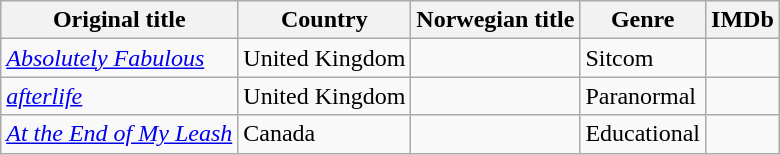<table class="wikitable">
<tr>
<th>Original title</th>
<th>Country</th>
<th>Norwegian title</th>
<th>Genre</th>
<th>IMDb</th>
</tr>
<tr>
<td><em><a href='#'>Absolutely Fabulous</a></em></td>
<td>United Kingdom</td>
<td></td>
<td>Sitcom</td>
<td></td>
</tr>
<tr>
<td><em><a href='#'>afterlife</a></em></td>
<td>United Kingdom</td>
<td></td>
<td>Paranormal</td>
<td></td>
</tr>
<tr>
<td><em><a href='#'>At the End of My Leash</a></em></td>
<td>Canada</td>
<td></td>
<td>Educational</td>
<td></td>
</tr>
</table>
